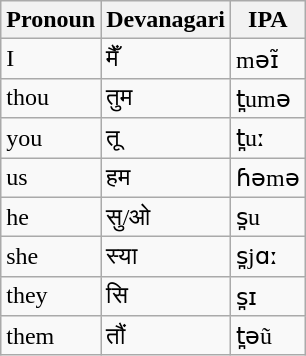<table class="wikitable">
<tr>
<th>Pronoun</th>
<th>Devanagari</th>
<th>IPA</th>
</tr>
<tr>
<td>I</td>
<td>मैँ</td>
<td>məɪ̃</td>
</tr>
<tr>
<td>thou</td>
<td>तुम</td>
<td>t̪umə</td>
</tr>
<tr>
<td>you</td>
<td>तू</td>
<td>t̪uː</td>
</tr>
<tr>
<td>us</td>
<td>हम</td>
<td>ɦəmə</td>
</tr>
<tr>
<td>he</td>
<td>सु/ओ</td>
<td>s̪u</td>
</tr>
<tr>
<td>she</td>
<td>स्या</td>
<td>s̪jɑː</td>
</tr>
<tr>
<td>they</td>
<td>सि</td>
<td>s̪ɪ</td>
</tr>
<tr>
<td>them</td>
<td>तौं</td>
<td>t̪əũ</td>
</tr>
</table>
